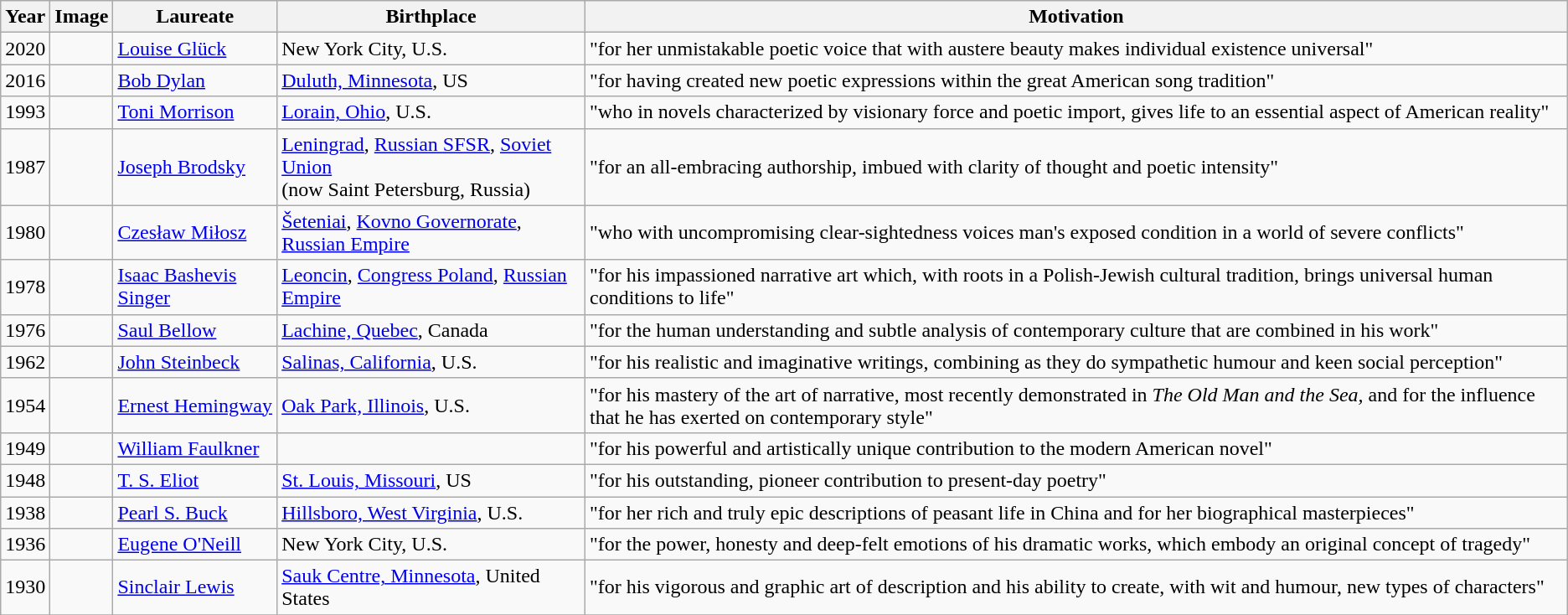<table class="wikitable sortable">
<tr>
<th>Year</th>
<th class="unportable">Image</th>
<th>Laureate</th>
<th>Birthplace</th>
<th>Motivation</th>
</tr>
<tr>
<td>2020</td>
<td !scope="row"></td>
<td><a href='#'>Louise Glück</a></td>
<td>New York City, U.S.</td>
<td>"for her unmistakable poetic voice that with austere beauty makes individual existence universal"</td>
</tr>
<tr>
<td>2016</td>
<td !scope="row"></td>
<td><a href='#'>Bob Dylan</a></td>
<td><a href='#'>Duluth, Minnesota</a>, US</td>
<td>"for having created new poetic expressions within the great American song tradition"</td>
</tr>
<tr>
<td>1993</td>
<td !scope="row"></td>
<td><a href='#'>Toni Morrison</a></td>
<td><a href='#'>Lorain, Ohio</a>, U.S.</td>
<td>"who in novels characterized by visionary force and poetic import, gives life to an essential aspect of American reality"</td>
</tr>
<tr>
<td>1987</td>
<td !scope="row"></td>
<td><a href='#'>Joseph Brodsky</a></td>
<td><a href='#'>Leningrad</a>, <a href='#'>Russian SFSR</a>, <a href='#'>Soviet Union</a><br>(now Saint Petersburg, Russia)</td>
<td>"for an all-embracing authorship, imbued with clarity of thought and poetic intensity"</td>
</tr>
<tr>
<td>1980</td>
<td !scope="row"></td>
<td><a href='#'>Czesław Miłosz</a></td>
<td><a href='#'>Šeteniai</a>, <a href='#'>Kovno Governorate</a>, <a href='#'>Russian Empire</a></td>
<td>"who with uncompromising clear-sightedness voices man's exposed condition in a world of severe conflicts"</td>
</tr>
<tr>
<td>1978</td>
<td !scope="row"></td>
<td><a href='#'>Isaac Bashevis Singer</a></td>
<td><a href='#'>Leoncin</a>, <a href='#'>Congress Poland</a>, <a href='#'>Russian Empire</a></td>
<td>"for his impassioned narrative art which, with roots in a Polish-Jewish cultural tradition, brings universal human conditions to life"</td>
</tr>
<tr>
<td>1976</td>
<td !scope="row"></td>
<td><a href='#'>Saul Bellow</a></td>
<td><a href='#'>Lachine, Quebec</a>, Canada</td>
<td>"for the human understanding and subtle analysis of contemporary culture that are combined in his work"</td>
</tr>
<tr>
<td>1962</td>
<td !scope="row"></td>
<td><a href='#'>John Steinbeck</a></td>
<td><a href='#'>Salinas, California</a>, U.S.</td>
<td>"for his realistic and imaginative writings, combining as they do sympathetic humour and keen social perception"</td>
</tr>
<tr>
<td>1954</td>
<td !scope="row"></td>
<td><a href='#'>Ernest Hemingway</a></td>
<td><a href='#'>Oak Park, Illinois</a>, U.S.</td>
<td>"for his mastery of the art of narrative, most recently demonstrated in <em>The Old Man and the Sea,</em> and for the influence that he has exerted on contemporary style"</td>
</tr>
<tr>
<td>1949</td>
<td !scope="row"></td>
<td><a href='#'>William Faulkner</a></td>
<td></td>
<td>"for his powerful and artistically unique contribution to the modern American novel"</td>
</tr>
<tr>
<td>1948</td>
<td !scope="row"></td>
<td><a href='#'>T. S. Eliot</a></td>
<td><a href='#'>St. Louis, Missouri</a>, US</td>
<td>"for his outstanding, pioneer contribution to present-day poetry"</td>
</tr>
<tr>
<td>1938</td>
<td !scope="row"></td>
<td><a href='#'>Pearl S. Buck</a></td>
<td><a href='#'>Hillsboro, West Virginia</a>, U.S.</td>
<td>"for her rich and truly epic descriptions of peasant life in China and for her biographical masterpieces"</td>
</tr>
<tr>
<td>1936</td>
<td !scope="row"></td>
<td><a href='#'>Eugene O'Neill</a></td>
<td>New York City, U.S.</td>
<td>"for the power, honesty and deep-felt emotions of his dramatic works, which embody an original concept of tragedy"</td>
</tr>
<tr>
<td>1930</td>
<td !scope="row"></td>
<td><a href='#'>Sinclair Lewis</a></td>
<td><a href='#'>Sauk Centre, Minnesota</a>, United States</td>
<td>"for his vigorous and graphic art of description and his ability to create, with wit and humour, new types of characters"</td>
</tr>
<tr>
</tr>
</table>
